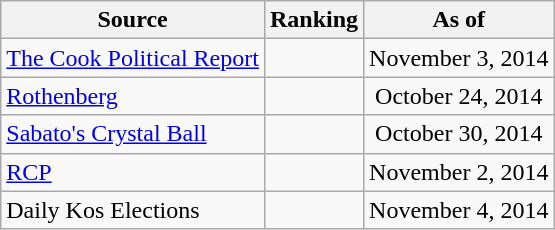<table class="wikitable" style="text-align:center">
<tr>
<th>Source</th>
<th>Ranking</th>
<th>As of</th>
</tr>
<tr>
<td align=left><a href='#'>The Cook Political Report</a></td>
<td></td>
<td>November 3, 2014</td>
</tr>
<tr>
<td align=left><a href='#'>Rothenberg</a></td>
<td></td>
<td>October 24, 2014</td>
</tr>
<tr>
<td align=left><a href='#'>Sabato's Crystal Ball</a></td>
<td></td>
<td>October 30, 2014</td>
</tr>
<tr>
<td align="left"><a href='#'>RCP</a></td>
<td></td>
<td>November 2, 2014</td>
</tr>
<tr>
<td align=left>Daily Kos Elections</td>
<td></td>
<td>November 4, 2014</td>
</tr>
</table>
